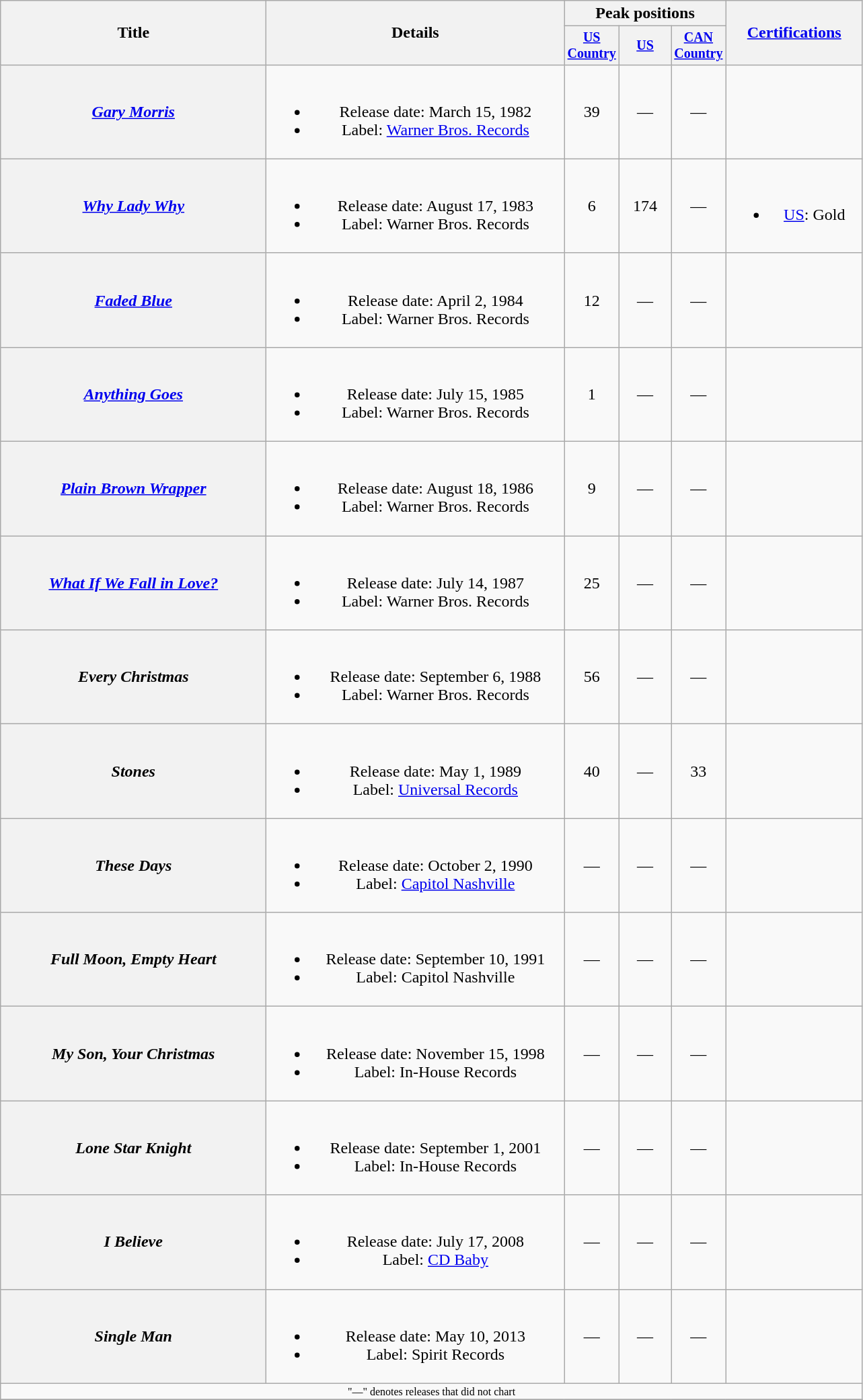<table class="wikitable plainrowheaders" style="text-align:center;">
<tr>
<th rowspan="2" style="width:16em;">Title</th>
<th rowspan="2" style="width:18em;">Details</th>
<th colspan="3">Peak positions</th>
<th rowspan="2" style="width:8em;"><a href='#'>Certifications</a></th>
</tr>
<tr style="font-size:smaller;">
<th width="45"><a href='#'>US Country</a><br></th>
<th width="45"><a href='#'>US</a><br></th>
<th width="45"><a href='#'>CAN Country</a><br></th>
</tr>
<tr>
<th scope="row"><em><a href='#'>Gary Morris</a></em></th>
<td><br><ul><li>Release date: March 15, 1982</li><li>Label: <a href='#'>Warner Bros. Records</a></li></ul></td>
<td>39</td>
<td>—</td>
<td>—</td>
<td></td>
</tr>
<tr>
<th scope="row"><em><a href='#'>Why Lady Why</a></em></th>
<td><br><ul><li>Release date: August 17, 1983</li><li>Label: Warner Bros. Records</li></ul></td>
<td>6</td>
<td>174</td>
<td>—</td>
<td><br><ul><li><a href='#'>US</a>: Gold</li></ul></td>
</tr>
<tr>
<th scope="row"><em><a href='#'>Faded Blue</a></em></th>
<td><br><ul><li>Release date: April 2, 1984</li><li>Label: Warner Bros. Records</li></ul></td>
<td>12</td>
<td>—</td>
<td>—</td>
<td></td>
</tr>
<tr>
<th scope="row"><em><a href='#'>Anything Goes</a></em></th>
<td><br><ul><li>Release date: July 15, 1985</li><li>Label: Warner Bros. Records</li></ul></td>
<td>1</td>
<td>—</td>
<td>—</td>
<td></td>
</tr>
<tr>
<th scope="row"><em><a href='#'>Plain Brown Wrapper</a></em></th>
<td><br><ul><li>Release date: August 18, 1986</li><li>Label: Warner Bros. Records</li></ul></td>
<td>9</td>
<td>—</td>
<td>—</td>
<td></td>
</tr>
<tr>
<th scope="row"><em><a href='#'>What If We Fall in Love?</a></em><br></th>
<td><br><ul><li>Release date: July 14, 1987</li><li>Label: Warner Bros. Records</li></ul></td>
<td>25</td>
<td>—</td>
<td>—</td>
<td></td>
</tr>
<tr>
<th scope="row"><em>Every Christmas</em></th>
<td><br><ul><li>Release date: September 6, 1988</li><li>Label: Warner Bros. Records</li></ul></td>
<td>56</td>
<td>—</td>
<td>—</td>
<td></td>
</tr>
<tr>
<th scope="row"><em>Stones</em></th>
<td><br><ul><li>Release date: May 1, 1989</li><li>Label: <a href='#'>Universal Records</a></li></ul></td>
<td>40</td>
<td>—</td>
<td>33</td>
<td></td>
</tr>
<tr>
<th scope="row"><em>These Days</em></th>
<td><br><ul><li>Release date: October 2, 1990</li><li>Label: <a href='#'>Capitol Nashville</a></li></ul></td>
<td>—</td>
<td>—</td>
<td>—</td>
<td></td>
</tr>
<tr>
<th scope="row"><em>Full Moon, Empty Heart</em></th>
<td><br><ul><li>Release date: September 10, 1991</li><li>Label: Capitol Nashville</li></ul></td>
<td>—</td>
<td>—</td>
<td>—</td>
<td></td>
</tr>
<tr>
<th scope="row"><em>My Son, Your Christmas</em></th>
<td><br><ul><li>Release date: November 15, 1998</li><li>Label: In-House Records</li></ul></td>
<td>—</td>
<td>—</td>
<td>—</td>
<td></td>
</tr>
<tr>
<th scope="row"><em>Lone Star Knight</em></th>
<td><br><ul><li>Release date: September 1, 2001</li><li>Label: In-House Records</li></ul></td>
<td>—</td>
<td>—</td>
<td>—</td>
<td></td>
</tr>
<tr>
<th scope="row"><em>I Believe</em></th>
<td><br><ul><li>Release date: July 17, 2008</li><li>Label: <a href='#'>CD Baby</a></li></ul></td>
<td>—</td>
<td>—</td>
<td>—</td>
<td></td>
</tr>
<tr>
<th scope="row"><em>Single Man</em></th>
<td><br><ul><li>Release date: May 10, 2013</li><li>Label: Spirit Records</li></ul></td>
<td>—</td>
<td>—</td>
<td>—</td>
<td></td>
</tr>
<tr>
<td colspan="6" style="font-size:8pt">"—" denotes releases that did not chart</td>
</tr>
<tr>
</tr>
</table>
